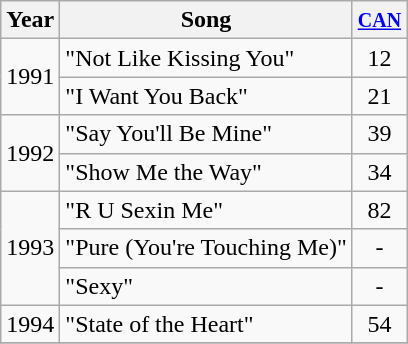<table class="wikitable">
<tr>
<th>Year</th>
<th>Song</th>
<th><small><a href='#'>CAN</a></small></th>
</tr>
<tr>
<td rowspan="2">1991</td>
<td>"Not Like Kissing You"</td>
<td align="center">12</td>
</tr>
<tr>
<td>"I Want You Back"</td>
<td align="center">21</td>
</tr>
<tr>
<td rowspan="2">1992</td>
<td>"Say You'll Be Mine"</td>
<td align="center">39</td>
</tr>
<tr>
<td>"Show Me the Way"</td>
<td align="center">34</td>
</tr>
<tr>
<td rowspan="3">1993</td>
<td>"R U Sexin Me"</td>
<td align="center">82</td>
</tr>
<tr>
<td>"Pure (You're Touching Me)"</td>
<td align="center">-</td>
</tr>
<tr>
<td>"Sexy"</td>
<td align="center">-</td>
</tr>
<tr>
<td>1994</td>
<td>"State of the Heart"</td>
<td align="center">54</td>
</tr>
<tr>
</tr>
</table>
